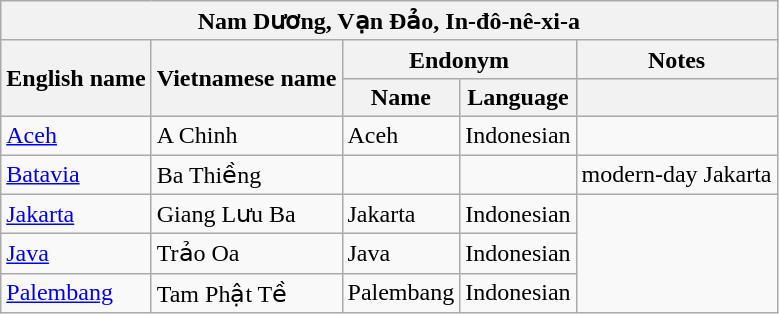<table class="wikitable sortable">
<tr>
<th colspan="5"> Nam Dương, Vạn Đảo, In-đô-nê-xi-a</th>
</tr>
<tr>
<th rowspan="2">English name</th>
<th rowspan="2">Vietnamese name</th>
<th colspan="2">Endonym</th>
<th>Notes</th>
</tr>
<tr>
<th>Name</th>
<th>Language</th>
<th></th>
</tr>
<tr>
<td><a href='#'>Aceh</a></td>
<td>A Chinh</td>
<td>Aceh</td>
<td>Indonesian</td>
</tr>
<tr>
<td><a href='#'>Batavia</a></td>
<td>Ba Thiềng</td>
<td></td>
<td></td>
<td>modern-day Jakarta</td>
</tr>
<tr>
<td><a href='#'>Jakarta</a></td>
<td>Giang Lưu Ba</td>
<td>Jakarta</td>
<td>Indonesian</td>
</tr>
<tr>
<td><a href='#'>Java</a></td>
<td>Trảo Oa</td>
<td>Java</td>
<td>Indonesian</td>
</tr>
<tr>
<td><a href='#'>Palembang</a></td>
<td>Tam Phật Tề</td>
<td>Palembang</td>
<td>Indonesian</td>
</tr>
</table>
